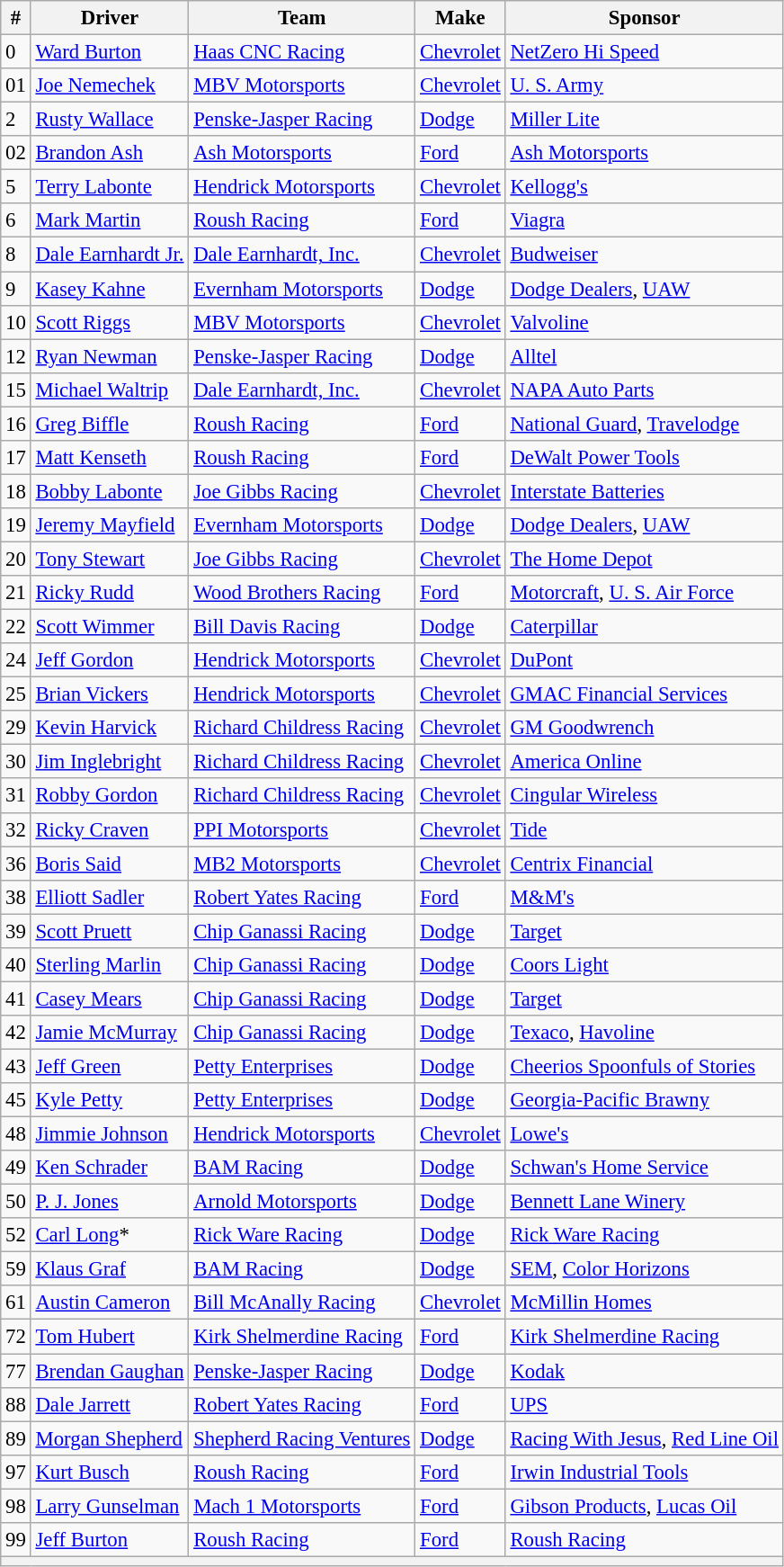<table class="wikitable" style="font-size:95%">
<tr>
<th>#</th>
<th>Driver</th>
<th>Team</th>
<th>Make</th>
<th>Sponsor</th>
</tr>
<tr>
<td>0</td>
<td><a href='#'>Ward Burton</a></td>
<td><a href='#'>Haas CNC Racing</a></td>
<td><a href='#'>Chevrolet</a></td>
<td><a href='#'>NetZero Hi Speed</a></td>
</tr>
<tr>
<td>01</td>
<td><a href='#'>Joe Nemechek</a></td>
<td><a href='#'>MBV Motorsports</a></td>
<td><a href='#'>Chevrolet</a></td>
<td><a href='#'>U. S. Army</a></td>
</tr>
<tr>
<td>2</td>
<td><a href='#'>Rusty Wallace</a></td>
<td><a href='#'>Penske-Jasper Racing</a></td>
<td><a href='#'>Dodge</a></td>
<td><a href='#'>Miller Lite</a></td>
</tr>
<tr>
<td>02</td>
<td><a href='#'>Brandon Ash</a></td>
<td><a href='#'>Ash Motorsports</a></td>
<td><a href='#'>Ford</a></td>
<td><a href='#'>Ash Motorsports</a></td>
</tr>
<tr>
<td>5</td>
<td><a href='#'>Terry Labonte</a></td>
<td><a href='#'>Hendrick Motorsports</a></td>
<td><a href='#'>Chevrolet</a></td>
<td><a href='#'>Kellogg's</a></td>
</tr>
<tr>
<td>6</td>
<td><a href='#'>Mark Martin</a></td>
<td><a href='#'>Roush Racing</a></td>
<td><a href='#'>Ford</a></td>
<td><a href='#'>Viagra</a></td>
</tr>
<tr>
<td>8</td>
<td><a href='#'>Dale Earnhardt Jr.</a></td>
<td><a href='#'>Dale Earnhardt, Inc.</a></td>
<td><a href='#'>Chevrolet</a></td>
<td><a href='#'>Budweiser</a></td>
</tr>
<tr>
<td>9</td>
<td><a href='#'>Kasey Kahne</a></td>
<td><a href='#'>Evernham Motorsports</a></td>
<td><a href='#'>Dodge</a></td>
<td><a href='#'>Dodge Dealers</a>, <a href='#'>UAW</a></td>
</tr>
<tr>
<td>10</td>
<td><a href='#'>Scott Riggs</a></td>
<td><a href='#'>MBV Motorsports</a></td>
<td><a href='#'>Chevrolet</a></td>
<td><a href='#'>Valvoline</a></td>
</tr>
<tr>
<td>12</td>
<td><a href='#'>Ryan Newman</a></td>
<td><a href='#'>Penske-Jasper Racing</a></td>
<td><a href='#'>Dodge</a></td>
<td><a href='#'>Alltel</a></td>
</tr>
<tr>
<td>15</td>
<td><a href='#'>Michael Waltrip</a></td>
<td><a href='#'>Dale Earnhardt, Inc.</a></td>
<td><a href='#'>Chevrolet</a></td>
<td><a href='#'>NAPA Auto Parts</a></td>
</tr>
<tr>
<td>16</td>
<td><a href='#'>Greg Biffle</a></td>
<td><a href='#'>Roush Racing</a></td>
<td><a href='#'>Ford</a></td>
<td><a href='#'>National Guard</a>, <a href='#'>Travelodge</a></td>
</tr>
<tr>
<td>17</td>
<td><a href='#'>Matt Kenseth</a></td>
<td><a href='#'>Roush Racing</a></td>
<td><a href='#'>Ford</a></td>
<td><a href='#'>DeWalt Power Tools</a></td>
</tr>
<tr>
<td>18</td>
<td><a href='#'>Bobby Labonte</a></td>
<td><a href='#'>Joe Gibbs Racing</a></td>
<td><a href='#'>Chevrolet</a></td>
<td><a href='#'>Interstate Batteries</a></td>
</tr>
<tr>
<td>19</td>
<td><a href='#'>Jeremy Mayfield</a></td>
<td><a href='#'>Evernham Motorsports</a></td>
<td><a href='#'>Dodge</a></td>
<td><a href='#'>Dodge Dealers</a>, <a href='#'>UAW</a></td>
</tr>
<tr>
<td>20</td>
<td><a href='#'>Tony Stewart</a></td>
<td><a href='#'>Joe Gibbs Racing</a></td>
<td><a href='#'>Chevrolet</a></td>
<td><a href='#'>The Home Depot</a></td>
</tr>
<tr>
<td>21</td>
<td><a href='#'>Ricky Rudd</a></td>
<td><a href='#'>Wood Brothers Racing</a></td>
<td><a href='#'>Ford</a></td>
<td><a href='#'>Motorcraft</a>, <a href='#'>U. S. Air Force</a></td>
</tr>
<tr>
<td>22</td>
<td><a href='#'>Scott Wimmer</a></td>
<td><a href='#'>Bill Davis Racing</a></td>
<td><a href='#'>Dodge</a></td>
<td><a href='#'>Caterpillar</a></td>
</tr>
<tr>
<td>24</td>
<td><a href='#'>Jeff Gordon</a></td>
<td><a href='#'>Hendrick Motorsports</a></td>
<td><a href='#'>Chevrolet</a></td>
<td><a href='#'>DuPont</a></td>
</tr>
<tr>
<td>25</td>
<td><a href='#'>Brian Vickers</a></td>
<td><a href='#'>Hendrick Motorsports</a></td>
<td><a href='#'>Chevrolet</a></td>
<td><a href='#'>GMAC Financial Services</a></td>
</tr>
<tr>
<td>29</td>
<td><a href='#'>Kevin Harvick</a></td>
<td><a href='#'>Richard Childress Racing</a></td>
<td><a href='#'>Chevrolet</a></td>
<td><a href='#'>GM Goodwrench</a></td>
</tr>
<tr>
<td>30</td>
<td><a href='#'>Jim Inglebright</a></td>
<td><a href='#'>Richard Childress Racing</a></td>
<td><a href='#'>Chevrolet</a></td>
<td><a href='#'>America Online</a></td>
</tr>
<tr>
<td>31</td>
<td><a href='#'>Robby Gordon</a></td>
<td><a href='#'>Richard Childress Racing</a></td>
<td><a href='#'>Chevrolet</a></td>
<td><a href='#'>Cingular Wireless</a></td>
</tr>
<tr>
<td>32</td>
<td><a href='#'>Ricky Craven</a></td>
<td><a href='#'>PPI Motorsports</a></td>
<td><a href='#'>Chevrolet</a></td>
<td><a href='#'>Tide</a></td>
</tr>
<tr>
<td>36</td>
<td><a href='#'>Boris Said</a></td>
<td><a href='#'>MB2 Motorsports</a></td>
<td><a href='#'>Chevrolet</a></td>
<td><a href='#'>Centrix Financial</a></td>
</tr>
<tr>
<td>38</td>
<td><a href='#'>Elliott Sadler</a></td>
<td><a href='#'>Robert Yates Racing</a></td>
<td><a href='#'>Ford</a></td>
<td><a href='#'>M&M's</a></td>
</tr>
<tr>
<td>39</td>
<td><a href='#'>Scott Pruett</a></td>
<td><a href='#'>Chip Ganassi Racing</a></td>
<td><a href='#'>Dodge</a></td>
<td><a href='#'>Target</a></td>
</tr>
<tr>
<td>40</td>
<td><a href='#'>Sterling Marlin</a></td>
<td><a href='#'>Chip Ganassi Racing</a></td>
<td><a href='#'>Dodge</a></td>
<td><a href='#'>Coors Light</a></td>
</tr>
<tr>
<td>41</td>
<td><a href='#'>Casey Mears</a></td>
<td><a href='#'>Chip Ganassi Racing</a></td>
<td><a href='#'>Dodge</a></td>
<td><a href='#'>Target</a></td>
</tr>
<tr>
<td>42</td>
<td><a href='#'>Jamie McMurray</a></td>
<td><a href='#'>Chip Ganassi Racing</a></td>
<td><a href='#'>Dodge</a></td>
<td><a href='#'>Texaco</a>, <a href='#'>Havoline</a></td>
</tr>
<tr>
<td>43</td>
<td><a href='#'>Jeff Green</a></td>
<td><a href='#'>Petty Enterprises</a></td>
<td><a href='#'>Dodge</a></td>
<td><a href='#'>Cheerios Spoonfuls of Stories</a></td>
</tr>
<tr>
<td>45</td>
<td><a href='#'>Kyle Petty</a></td>
<td><a href='#'>Petty Enterprises</a></td>
<td><a href='#'>Dodge</a></td>
<td><a href='#'>Georgia-Pacific Brawny</a></td>
</tr>
<tr>
<td>48</td>
<td><a href='#'>Jimmie Johnson</a></td>
<td><a href='#'>Hendrick Motorsports</a></td>
<td><a href='#'>Chevrolet</a></td>
<td><a href='#'>Lowe's</a></td>
</tr>
<tr>
<td>49</td>
<td><a href='#'>Ken Schrader</a></td>
<td><a href='#'>BAM Racing</a></td>
<td><a href='#'>Dodge</a></td>
<td><a href='#'>Schwan's Home Service</a></td>
</tr>
<tr>
<td>50</td>
<td><a href='#'>P. J. Jones</a></td>
<td><a href='#'>Arnold Motorsports</a></td>
<td><a href='#'>Dodge</a></td>
<td><a href='#'>Bennett Lane Winery</a></td>
</tr>
<tr>
<td>52</td>
<td><a href='#'>Carl Long</a>*</td>
<td><a href='#'>Rick Ware Racing</a></td>
<td><a href='#'>Dodge</a></td>
<td><a href='#'>Rick Ware Racing</a></td>
</tr>
<tr>
<td>59</td>
<td><a href='#'>Klaus Graf</a></td>
<td><a href='#'>BAM Racing</a></td>
<td><a href='#'>Dodge</a></td>
<td><a href='#'>SEM</a>, <a href='#'>Color Horizons</a></td>
</tr>
<tr>
<td>61</td>
<td><a href='#'>Austin Cameron</a></td>
<td><a href='#'>Bill McAnally Racing</a></td>
<td><a href='#'>Chevrolet</a></td>
<td><a href='#'>McMillin Homes</a></td>
</tr>
<tr>
<td>72</td>
<td><a href='#'>Tom Hubert</a></td>
<td><a href='#'>Kirk Shelmerdine Racing</a></td>
<td><a href='#'>Ford</a></td>
<td><a href='#'>Kirk Shelmerdine Racing</a></td>
</tr>
<tr>
<td>77</td>
<td><a href='#'>Brendan Gaughan</a></td>
<td><a href='#'>Penske-Jasper Racing</a></td>
<td><a href='#'>Dodge</a></td>
<td><a href='#'>Kodak</a></td>
</tr>
<tr>
<td>88</td>
<td><a href='#'>Dale Jarrett</a></td>
<td><a href='#'>Robert Yates Racing</a></td>
<td><a href='#'>Ford</a></td>
<td><a href='#'>UPS</a></td>
</tr>
<tr>
<td>89</td>
<td><a href='#'>Morgan Shepherd</a></td>
<td><a href='#'>Shepherd Racing Ventures</a></td>
<td><a href='#'>Dodge</a></td>
<td><a href='#'>Racing With Jesus</a>, <a href='#'>Red Line Oil</a></td>
</tr>
<tr>
<td>97</td>
<td><a href='#'>Kurt Busch</a></td>
<td><a href='#'>Roush Racing</a></td>
<td><a href='#'>Ford</a></td>
<td><a href='#'>Irwin Industrial Tools</a></td>
</tr>
<tr>
<td>98</td>
<td><a href='#'>Larry Gunselman</a></td>
<td><a href='#'>Mach 1 Motorsports</a></td>
<td><a href='#'>Ford</a></td>
<td><a href='#'>Gibson Products</a>, <a href='#'>Lucas Oil</a></td>
</tr>
<tr>
<td>99</td>
<td><a href='#'>Jeff Burton</a></td>
<td><a href='#'>Roush Racing</a></td>
<td><a href='#'>Ford</a></td>
<td><a href='#'>Roush Racing</a></td>
</tr>
<tr>
<th colspan="5"></th>
</tr>
</table>
